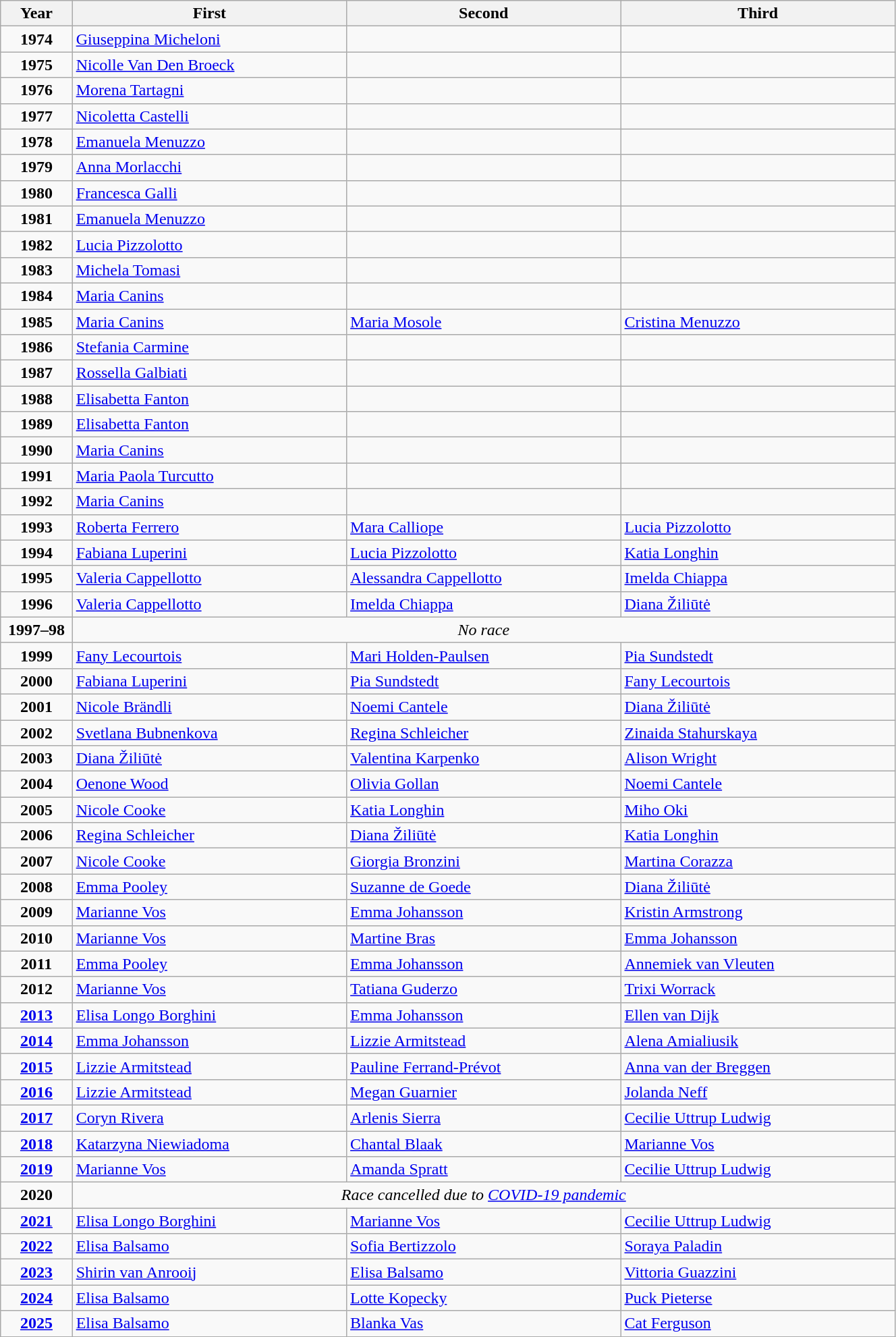<table class="wikitable" width="70%">
<tr>
<th width=5%>Year</th>
<th width=20%>First</th>
<th width=20%>Second</th>
<th width=20%>Third</th>
</tr>
<tr>
<td align=center><strong>1974</strong></td>
<td> <a href='#'>Giuseppina Micheloni</a></td>
<td></td>
<td></td>
</tr>
<tr>
<td align=center><strong>1975</strong></td>
<td> <a href='#'>Nicolle Van Den Broeck</a></td>
<td></td>
<td></td>
</tr>
<tr>
<td align=center><strong>1976</strong></td>
<td> <a href='#'>Morena Tartagni</a></td>
<td></td>
<td></td>
</tr>
<tr>
<td align=center><strong>1977</strong></td>
<td> <a href='#'>Nicoletta Castelli</a></td>
<td></td>
<td></td>
</tr>
<tr>
<td align=center><strong>1978</strong></td>
<td> <a href='#'>Emanuela Menuzzo</a></td>
<td></td>
<td></td>
</tr>
<tr>
<td align=center><strong>1979</strong></td>
<td> <a href='#'>Anna Morlacchi</a></td>
<td></td>
<td></td>
</tr>
<tr>
<td align=center><strong>1980</strong></td>
<td> <a href='#'>Francesca Galli</a></td>
<td></td>
<td></td>
</tr>
<tr>
<td align=center><strong>1981</strong></td>
<td> <a href='#'>Emanuela Menuzzo</a></td>
<td></td>
<td></td>
</tr>
<tr>
<td align=center><strong>1982</strong></td>
<td> <a href='#'>Lucia Pizzolotto</a></td>
<td></td>
<td></td>
</tr>
<tr>
<td align=center><strong>1983</strong></td>
<td> <a href='#'>Michela Tomasi</a></td>
<td></td>
<td></td>
</tr>
<tr>
<td align=center><strong>1984</strong></td>
<td> <a href='#'>Maria Canins</a></td>
<td></td>
<td></td>
</tr>
<tr>
<td align=center><strong>1985</strong></td>
<td> <a href='#'>Maria Canins</a></td>
<td> <a href='#'>Maria Mosole</a></td>
<td> <a href='#'>Cristina Menuzzo</a></td>
</tr>
<tr>
<td align=center><strong>1986</strong></td>
<td> <a href='#'>Stefania Carmine</a></td>
<td></td>
<td></td>
</tr>
<tr>
<td align=center><strong>1987</strong></td>
<td> <a href='#'>Rossella Galbiati</a></td>
<td></td>
<td></td>
</tr>
<tr>
<td align=center><strong>1988</strong></td>
<td> <a href='#'>Elisabetta Fanton</a></td>
<td></td>
<td></td>
</tr>
<tr>
<td align=center><strong>1989</strong></td>
<td> <a href='#'>Elisabetta Fanton</a></td>
<td></td>
<td></td>
</tr>
<tr>
<td align=center><strong>1990</strong></td>
<td> <a href='#'>Maria Canins</a></td>
<td></td>
<td></td>
</tr>
<tr>
<td align=center><strong>1991</strong></td>
<td> <a href='#'>Maria Paola Turcutto</a></td>
<td></td>
<td></td>
</tr>
<tr>
<td align=center><strong>1992</strong></td>
<td> <a href='#'>Maria Canins</a></td>
<td></td>
<td></td>
</tr>
<tr>
<td align=center><strong>1993</strong></td>
<td> <a href='#'>Roberta Ferrero</a></td>
<td> <a href='#'>Mara Calliope</a></td>
<td> <a href='#'>Lucia Pizzolotto</a></td>
</tr>
<tr>
<td align=center><strong>1994</strong></td>
<td> <a href='#'>Fabiana Luperini</a></td>
<td> <a href='#'>Lucia Pizzolotto</a></td>
<td> <a href='#'>Katia Longhin</a></td>
</tr>
<tr>
<td align=center><strong>1995</strong></td>
<td> <a href='#'>Valeria Cappellotto</a></td>
<td> <a href='#'>Alessandra Cappellotto</a></td>
<td> <a href='#'>Imelda Chiappa</a></td>
</tr>
<tr>
<td align=center><strong>1996</strong></td>
<td> <a href='#'>Valeria Cappellotto</a></td>
<td> <a href='#'>Imelda Chiappa</a></td>
<td> <a href='#'>Diana Žiliūtė</a></td>
</tr>
<tr>
<td align=center><strong>1997–98</strong></td>
<td align=center colspan=3><em>No race</em></td>
</tr>
<tr>
<td align=center><strong>1999</strong></td>
<td> <a href='#'>Fany Lecourtois</a></td>
<td> <a href='#'>Mari Holden-Paulsen</a></td>
<td> <a href='#'>Pia Sundstedt</a></td>
</tr>
<tr>
<td align=center><strong>2000</strong></td>
<td> <a href='#'>Fabiana Luperini</a></td>
<td> <a href='#'>Pia Sundstedt</a></td>
<td> <a href='#'>Fany Lecourtois</a></td>
</tr>
<tr>
<td align=center><strong>2001</strong></td>
<td> <a href='#'>Nicole Brändli</a></td>
<td> <a href='#'>Noemi Cantele</a></td>
<td> <a href='#'>Diana Žiliūtė</a></td>
</tr>
<tr>
<td align=center><strong>2002</strong></td>
<td> <a href='#'>Svetlana Bubnenkova</a></td>
<td> <a href='#'>Regina Schleicher</a></td>
<td> <a href='#'>Zinaida Stahurskaya</a></td>
</tr>
<tr>
<td align=center><strong>2003</strong></td>
<td> <a href='#'>Diana Žiliūtė</a></td>
<td> <a href='#'>Valentina Karpenko</a></td>
<td> <a href='#'>Alison Wright</a></td>
</tr>
<tr>
<td align=center><strong>2004</strong></td>
<td> <a href='#'>Oenone Wood</a></td>
<td> <a href='#'>Olivia Gollan</a></td>
<td> <a href='#'>Noemi Cantele</a></td>
</tr>
<tr>
<td align=center><strong>2005</strong></td>
<td> <a href='#'>Nicole Cooke</a></td>
<td> <a href='#'>Katia Longhin</a></td>
<td> <a href='#'>Miho Oki</a></td>
</tr>
<tr>
<td align=center><strong>2006</strong></td>
<td> <a href='#'>Regina Schleicher</a></td>
<td> <a href='#'>Diana Žiliūtė</a></td>
<td> <a href='#'>Katia Longhin</a></td>
</tr>
<tr>
<td align=center><strong>2007</strong></td>
<td> <a href='#'>Nicole Cooke</a></td>
<td> <a href='#'>Giorgia Bronzini</a></td>
<td> <a href='#'>Martina Corazza</a></td>
</tr>
<tr>
<td align=center><strong>2008</strong></td>
<td> <a href='#'>Emma Pooley</a></td>
<td> <a href='#'>Suzanne de Goede</a></td>
<td> <a href='#'>Diana Žiliūtė</a></td>
</tr>
<tr>
<td align=center><strong>2009</strong></td>
<td> <a href='#'>Marianne Vos</a></td>
<td> <a href='#'>Emma Johansson</a></td>
<td> <a href='#'>Kristin Armstrong</a></td>
</tr>
<tr>
<td align=center><strong>2010</strong></td>
<td> <a href='#'>Marianne Vos</a></td>
<td> <a href='#'>Martine Bras</a></td>
<td> <a href='#'>Emma Johansson</a></td>
</tr>
<tr>
<td align=center><strong>2011</strong></td>
<td> <a href='#'>Emma Pooley</a></td>
<td> <a href='#'>Emma Johansson</a></td>
<td> <a href='#'>Annemiek van Vleuten</a></td>
</tr>
<tr>
<td align=center><strong>2012</strong></td>
<td> <a href='#'>Marianne Vos</a></td>
<td> <a href='#'>Tatiana Guderzo</a></td>
<td> <a href='#'>Trixi Worrack</a></td>
</tr>
<tr>
<td align=center><strong><a href='#'>2013</a></strong></td>
<td> <a href='#'>Elisa Longo Borghini</a></td>
<td> <a href='#'>Emma Johansson</a></td>
<td> <a href='#'>Ellen van Dijk</a></td>
</tr>
<tr>
<td align=center><strong><a href='#'>2014</a></strong></td>
<td> <a href='#'>Emma Johansson</a></td>
<td> <a href='#'>Lizzie Armitstead</a></td>
<td> <a href='#'>Alena Amialiusik</a></td>
</tr>
<tr>
<td align=center><strong><a href='#'>2015</a></strong></td>
<td> <a href='#'>Lizzie Armitstead</a></td>
<td> <a href='#'>Pauline Ferrand-Prévot</a></td>
<td> <a href='#'>Anna van der Breggen</a></td>
</tr>
<tr>
<td align=center><strong><a href='#'>2016</a></strong></td>
<td> <a href='#'>Lizzie Armitstead</a></td>
<td> <a href='#'>Megan Guarnier</a></td>
<td> <a href='#'>Jolanda Neff</a></td>
</tr>
<tr>
<td align=center><strong><a href='#'>2017</a></strong></td>
<td> <a href='#'>Coryn Rivera</a></td>
<td> <a href='#'>Arlenis Sierra</a></td>
<td> <a href='#'>Cecilie Uttrup Ludwig</a></td>
</tr>
<tr>
<td align=center><strong><a href='#'>2018</a></strong></td>
<td> <a href='#'>Katarzyna Niewiadoma</a></td>
<td> <a href='#'>Chantal Blaak</a></td>
<td> <a href='#'>Marianne Vos</a></td>
</tr>
<tr>
<td align=center><strong><a href='#'>2019</a></strong></td>
<td> <a href='#'>Marianne Vos</a></td>
<td> <a href='#'>Amanda Spratt</a></td>
<td> <a href='#'>Cecilie Uttrup Ludwig</a></td>
</tr>
<tr>
<td align=center><strong>2020</strong></td>
<td align=center colspan=3><em>Race cancelled due to <a href='#'>COVID-19 pandemic</a></em></td>
</tr>
<tr>
<td align=center><strong><a href='#'>2021</a></strong></td>
<td> <a href='#'>Elisa Longo Borghini</a></td>
<td> <a href='#'>Marianne Vos</a></td>
<td> <a href='#'>Cecilie Uttrup Ludwig</a></td>
</tr>
<tr>
<td align=center><strong><a href='#'>2022</a></strong></td>
<td> <a href='#'>Elisa Balsamo</a></td>
<td> <a href='#'>Sofia Bertizzolo</a></td>
<td> <a href='#'>Soraya Paladin</a></td>
</tr>
<tr>
<td align=center><strong><a href='#'>2023</a></strong></td>
<td> <a href='#'>Shirin van Anrooij</a></td>
<td> <a href='#'>Elisa Balsamo</a></td>
<td> <a href='#'>Vittoria Guazzini</a></td>
</tr>
<tr>
<td align=center><strong><a href='#'>2024</a></strong></td>
<td> <a href='#'>Elisa Balsamo</a></td>
<td> <a href='#'>Lotte Kopecky</a></td>
<td> <a href='#'>Puck Pieterse</a></td>
</tr>
<tr>
<td align=center><strong><a href='#'>2025</a></strong></td>
<td> <a href='#'>Elisa Balsamo</a></td>
<td> <a href='#'>Blanka Vas</a></td>
<td> <a href='#'>Cat Ferguson</a></td>
</tr>
</table>
